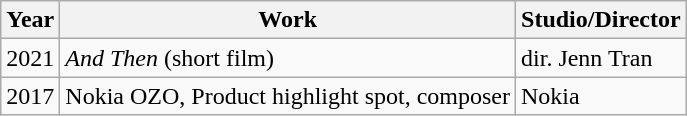<table class="wikitable">
<tr>
<th>Year</th>
<th>Work</th>
<th>Studio/Director</th>
</tr>
<tr>
<td>2021</td>
<td><em>And Then</em> (short film)</td>
<td>dir. Jenn Tran</td>
</tr>
<tr>
<td>2017</td>
<td>Nokia OZO, Product highlight spot, composer</td>
<td>Nokia</td>
</tr>
</table>
